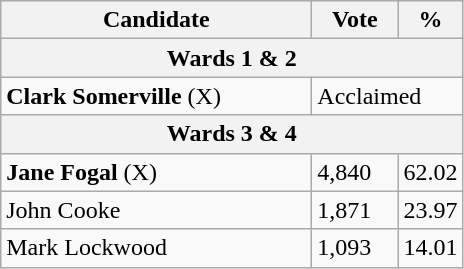<table class="wikitable">
<tr>
<th bgcolor="#DDDDFF" width="200px">Candidate</th>
<th bgcolor="#DDDDFF" width="50px">Vote</th>
<th bgcolor="#DDDDFF" width="30px">%</th>
</tr>
<tr>
<th colspan="3">Wards 1 & 2</th>
</tr>
<tr>
<td><strong>Clark Somerville</strong> (X)</td>
<td colspan="2">Acclaimed</td>
</tr>
<tr>
<th colspan="3">Wards 3 & 4</th>
</tr>
<tr>
<td><strong>Jane Fogal</strong> (X)</td>
<td>4,840</td>
<td>62.02</td>
</tr>
<tr>
<td>John Cooke</td>
<td>1,871</td>
<td>23.97</td>
</tr>
<tr>
<td>Mark Lockwood</td>
<td>1,093</td>
<td>14.01</td>
</tr>
</table>
